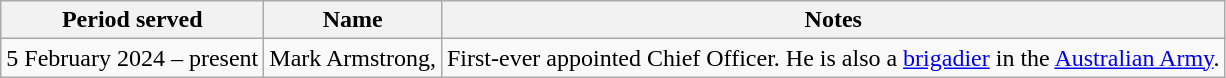<table class="wikitable">
<tr>
<th>Period served</th>
<th>Name</th>
<th>Notes</th>
</tr>
<tr>
<td>5 February 2024 – present</td>
<td>Mark Armstrong, </td>
<td>First-ever appointed Chief Officer. He is also a <a href='#'>brigadier</a> in the <a href='#'>Australian Army</a>.</td>
</tr>
</table>
